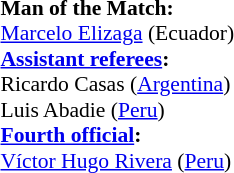<table width=50% style="font-size: 90%">
<tr>
<td><br><strong>Man of the Match:</strong>
<br><a href='#'>Marcelo Elizaga</a> (Ecuador)<br><strong><a href='#'>Assistant referees</a>:</strong>
<br>Ricardo Casas (<a href='#'>Argentina</a>)
<br>Luis Abadie (<a href='#'>Peru</a>)
<br><strong><a href='#'>Fourth official</a>:</strong>
<br><a href='#'>Víctor Hugo Rivera</a> (<a href='#'>Peru</a>)</td>
</tr>
</table>
